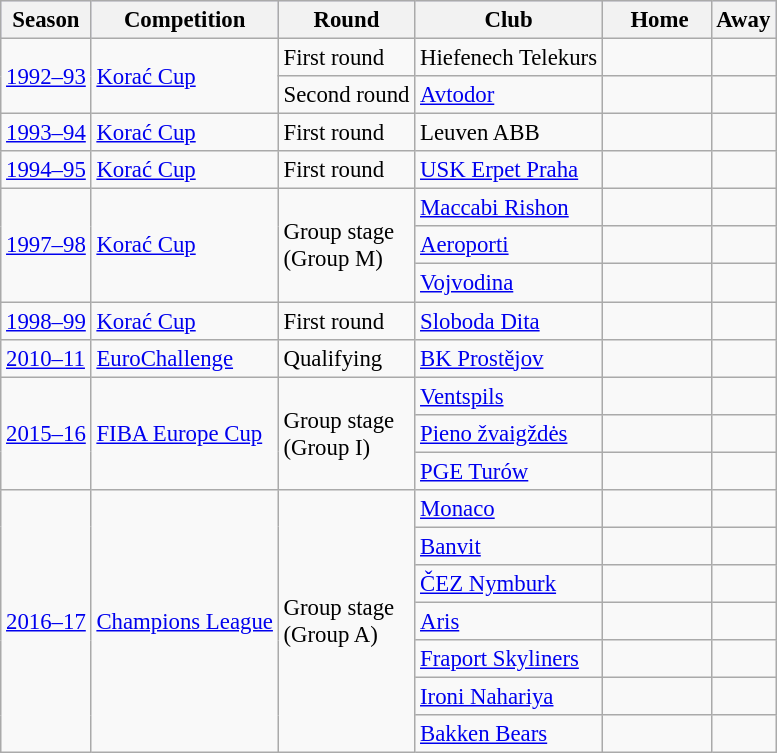<table class="wikitable" style="text-align: left; font-size:95%">
<tr bgcolor="#ccccff">
<th>Season</th>
<th>Competition</th>
<th>Round</th>
<th>Club</th>
<th>    Home   </th>
<th>Away</th>
</tr>
<tr>
<td rowspan=2><a href='#'>1992–93</a></td>
<td rowspan=2><a href='#'>Korać Cup</a></td>
<td>First round</td>
<td> Hiefenech Telekurs</td>
<td align="center"></td>
<td align="center"></td>
</tr>
<tr>
<td>Second round</td>
<td> <a href='#'>Avtodor</a></td>
<td align="center"></td>
<td align="center"></td>
</tr>
<tr>
<td><a href='#'>1993–94</a></td>
<td><a href='#'>Korać Cup</a></td>
<td>First round</td>
<td> Leuven ABB</td>
<td align="center"></td>
<td align="center"></td>
</tr>
<tr>
<td><a href='#'>1994–95</a></td>
<td><a href='#'>Korać Cup</a></td>
<td>First round</td>
<td> <a href='#'>USK Erpet Praha</a></td>
<td align="center"></td>
<td align="center"></td>
</tr>
<tr>
<td rowspan=3><a href='#'>1997–98</a></td>
<td rowspan=3><a href='#'>Korać Cup</a></td>
<td rowspan=3>Group stage<br>(Group M)</td>
<td> <a href='#'>Maccabi Rishon</a></td>
<td align="center"></td>
<td align="center"></td>
</tr>
<tr>
<td> <a href='#'>Aeroporti</a></td>
<td align="center"></td>
<td align="center"></td>
</tr>
<tr>
<td> <a href='#'>Vojvodina</a></td>
<td align="center"></td>
<td align="center"></td>
</tr>
<tr>
<td><a href='#'>1998–99</a></td>
<td><a href='#'>Korać Cup</a></td>
<td>First round</td>
<td> <a href='#'>Sloboda Dita</a></td>
<td align="center"></td>
<td align="center"></td>
</tr>
<tr>
<td><a href='#'>2010–11</a></td>
<td><a href='#'>EuroChallenge</a></td>
<td>Qualifying</td>
<td> <a href='#'>BK Prostějov</a></td>
<td align="center"></td>
<td align="center"></td>
</tr>
<tr>
<td rowspan=3><a href='#'>2015–16</a></td>
<td rowspan=3><a href='#'>FIBA Europe Cup</a></td>
<td rowspan=3>Group stage<br>(Group I)</td>
<td> <a href='#'>Ventspils</a></td>
<td align="center"></td>
<td align="center"></td>
</tr>
<tr>
<td> <a href='#'>Pieno žvaigždės</a></td>
<td align="center"></td>
<td align="center"></td>
</tr>
<tr>
<td> <a href='#'>PGE Turów</a></td>
<td align="center"></td>
<td align="center"></td>
</tr>
<tr>
<td rowspan=7><a href='#'>2016–17</a></td>
<td rowspan=7><a href='#'>Champions League</a></td>
<td rowspan=7>Group stage<br>(Group A)</td>
<td> <a href='#'>Monaco</a></td>
<td align="center"></td>
<td align="center"></td>
</tr>
<tr>
<td> <a href='#'>Banvit</a></td>
<td align="center"></td>
<td align="center"></td>
</tr>
<tr>
<td> <a href='#'>ČEZ Nymburk</a></td>
<td align="center"></td>
<td align="center"></td>
</tr>
<tr>
<td> <a href='#'>Aris</a></td>
<td align="center"></td>
<td align="center"></td>
</tr>
<tr>
<td> <a href='#'>Fraport Skyliners</a></td>
<td align="center"></td>
<td align="center"></td>
</tr>
<tr>
<td> <a href='#'>Ironi Nahariya</a></td>
<td align="center"></td>
<td align="center"></td>
</tr>
<tr>
<td> <a href='#'>Bakken Bears</a></td>
<td align="center"></td>
<td align="center"></td>
</tr>
</table>
